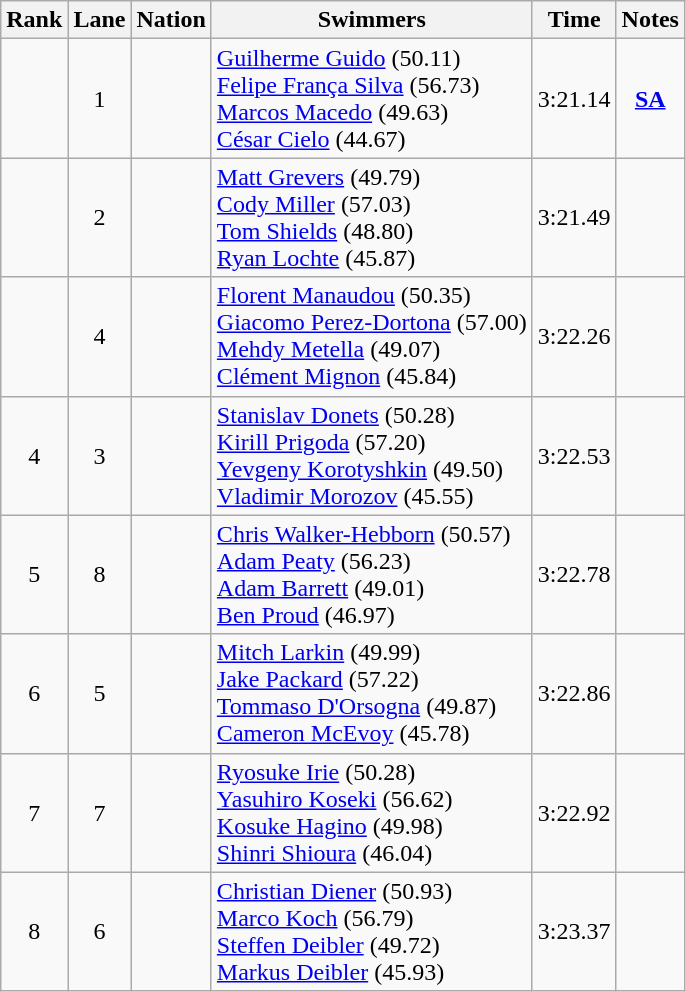<table class="wikitable sortable" style="text-align:center">
<tr>
<th>Rank</th>
<th>Lane</th>
<th>Nation</th>
<th>Swimmers</th>
<th>Time</th>
<th>Notes</th>
</tr>
<tr>
<td></td>
<td>1</td>
<td align=left></td>
<td align=left><a href='#'>Guilherme Guido</a> (50.11)<br><a href='#'>Felipe França Silva</a> (56.73)<br><a href='#'>Marcos Macedo</a> (49.63)<br><a href='#'>César Cielo</a> (44.67)</td>
<td>3:21.14</td>
<td><strong><a href='#'>SA</a></strong></td>
</tr>
<tr>
<td></td>
<td>2</td>
<td align=left></td>
<td align=left><a href='#'>Matt Grevers</a> (49.79)<br><a href='#'>Cody Miller</a> (57.03)<br><a href='#'>Tom Shields</a> (48.80)<br><a href='#'>Ryan Lochte</a> (45.87)</td>
<td>3:21.49</td>
<td></td>
</tr>
<tr>
<td></td>
<td>4</td>
<td align=left></td>
<td align=left><a href='#'>Florent Manaudou</a> (50.35)<br><a href='#'>Giacomo Perez-Dortona</a> (57.00)<br><a href='#'>Mehdy Metella</a> (49.07)<br><a href='#'>Clément Mignon</a> (45.84)</td>
<td>3:22.26</td>
<td></td>
</tr>
<tr>
<td>4</td>
<td>3</td>
<td align=left></td>
<td align=left><a href='#'>Stanislav Donets</a> (50.28)<br><a href='#'>Kirill Prigoda</a> (57.20)<br><a href='#'>Yevgeny Korotyshkin</a> (49.50)<br><a href='#'>Vladimir Morozov</a> (45.55)</td>
<td>3:22.53</td>
<td></td>
</tr>
<tr>
<td>5</td>
<td>8</td>
<td align=left></td>
<td align=left><a href='#'>Chris Walker-Hebborn</a> (50.57)<br><a href='#'>Adam Peaty</a> (56.23)<br><a href='#'>Adam Barrett</a> (49.01)<br><a href='#'>Ben Proud</a> (46.97)</td>
<td>3:22.78</td>
<td></td>
</tr>
<tr>
<td>6</td>
<td>5</td>
<td align=left></td>
<td align=left><a href='#'>Mitch Larkin</a> (49.99)<br><a href='#'>Jake Packard</a> (57.22)<br><a href='#'>Tommaso D'Orsogna</a> (49.87)<br><a href='#'>Cameron McEvoy</a> (45.78)</td>
<td>3:22.86</td>
<td></td>
</tr>
<tr>
<td>7</td>
<td>7</td>
<td align=left></td>
<td align=left><a href='#'>Ryosuke Irie</a> (50.28)<br><a href='#'>Yasuhiro Koseki</a> (56.62)<br><a href='#'>Kosuke Hagino</a> (49.98)<br><a href='#'>Shinri Shioura</a> (46.04)</td>
<td>3:22.92</td>
<td></td>
</tr>
<tr>
<td>8</td>
<td>6</td>
<td align=left></td>
<td align=left><a href='#'>Christian Diener</a> (50.93)<br><a href='#'>Marco Koch</a> (56.79)<br><a href='#'>Steffen Deibler</a> (49.72)<br><a href='#'>Markus Deibler</a> (45.93)</td>
<td>3:23.37</td>
<td></td>
</tr>
</table>
